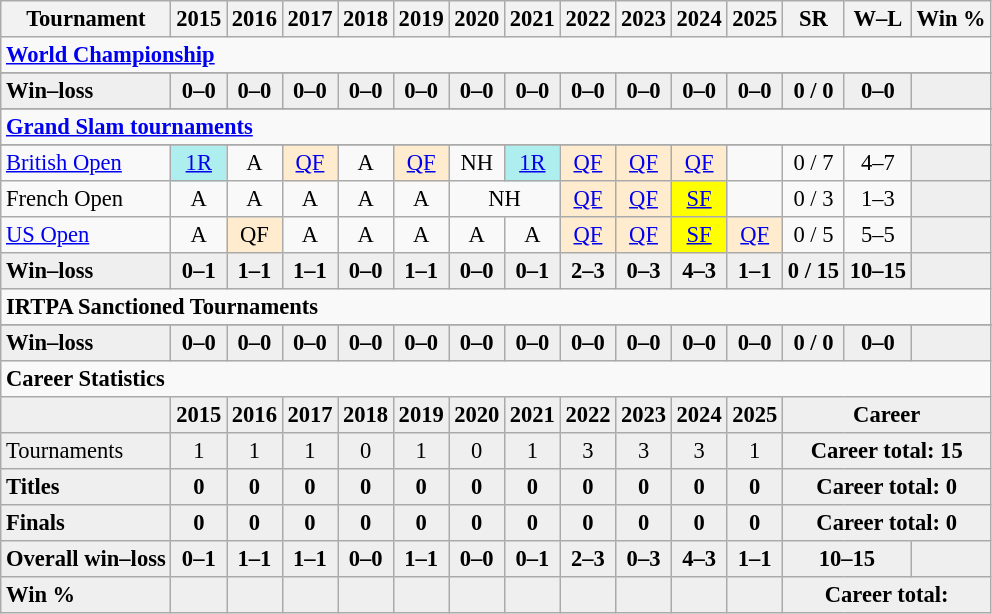<table class="wikitable nowrap" style=text-align:center;font-size:94%>
<tr>
<th>Tournament</th>
<th>2015</th>
<th>2016</th>
<th>2017</th>
<th>2018</th>
<th>2019</th>
<th>2020</th>
<th>2021</th>
<th>2022</th>
<th>2023</th>
<th>2024</th>
<th>2025</th>
<th>SR</th>
<th>W–L</th>
<th>Win %</th>
</tr>
<tr>
<td colspan="15" style="text-align:left"><strong><a href='#'>World Championship</a></strong></td>
</tr>
<tr>
</tr>
<tr style=font-weight:bold;background:#efefef>
<td style=text-align:left>Win–loss</td>
<td>0–0</td>
<td>0–0</td>
<td>0–0</td>
<td>0–0</td>
<td>0–0</td>
<td>0–0</td>
<td>0–0</td>
<td>0–0</td>
<td>0–0</td>
<td>0–0</td>
<td>0–0</td>
<td>0 / 0</td>
<td>0–0</td>
<td bgcolor=efefef></td>
</tr>
<tr style=font-weight:bold;background:#efefef>
</tr>
<tr>
<td colspan="15" style="text-align:left"><strong><a href='#'>Grand Slam tournaments</a></strong></td>
</tr>
<tr>
</tr>
<tr>
<td align=left><a href='#'>British Open</a></td>
<td bgcolor=afeeee><a href='#'>1R</a></td>
<td>A</td>
<td bgcolor=ffebcd><a href='#'>QF</a></td>
<td>A</td>
<td bgcolor=ffebcd><a href='#'>QF</a></td>
<td>NH</td>
<td bgcolor=afeeee><a href='#'>1R</a></td>
<td bgcolor=ffebcd><a href='#'>QF</a></td>
<td bgcolor=ffebcd><a href='#'>QF</a></td>
<td bgcolor=ffebcd><a href='#'>QF</a></td>
<td></td>
<td>0 / 7</td>
<td>4–7</td>
<td bgcolor=efefef></td>
</tr>
<tr>
<td align=left>French Open</td>
<td>A</td>
<td>A</td>
<td>A</td>
<td>A</td>
<td>A</td>
<td colspan=2>NH</td>
<td bgcolor=ffebcd><a href='#'>QF</a></td>
<td bgcolor=ffebcd><a href='#'>QF</a></td>
<td style="background:yellow;"><a href='#'>SF</a></td>
<td></td>
<td>0 / 3</td>
<td>1–3</td>
<td bgcolor=efefef></td>
</tr>
<tr>
<td align=left><a href='#'>US Open</a></td>
<td>A</td>
<td bgcolor=ffebcd>QF</td>
<td>A</td>
<td>A</td>
<td>A</td>
<td>A</td>
<td>A</td>
<td bgcolor=ffebcd><a href='#'>QF</a></td>
<td bgcolor=ffebcd><a href='#'>QF</a></td>
<td style="background:yellow;"><a href='#'>SF</a></td>
<td bgcolor=ffebcd><a href='#'>QF</a></td>
<td>0 / 5</td>
<td>5–5</td>
<td bgcolor=efefef></td>
</tr>
<tr style=font-weight:bold;background:#efefef>
<td style=text-align:left>Win–loss</td>
<td>0–1</td>
<td>1–1</td>
<td>1–1</td>
<td>0–0</td>
<td>1–1</td>
<td>0–0</td>
<td>0–1</td>
<td>2–3</td>
<td>0–3</td>
<td>4–3</td>
<td>1–1</td>
<td>0 / 15</td>
<td>10–15</td>
<td bgcolor=efefef></td>
</tr>
<tr>
<td colspan="15" style="text-align:left"><strong>IRTPA Sanctioned Tournaments</strong></td>
</tr>
<tr>
</tr>
<tr>
</tr>
<tr>
</tr>
<tr>
</tr>
<tr style=font-weight:bold;background:#efefef>
<td style=text-align:left>Win–loss</td>
<td>0–0</td>
<td>0–0</td>
<td>0–0</td>
<td>0–0</td>
<td>0–0</td>
<td>0–0</td>
<td>0–0</td>
<td>0–0</td>
<td>0–0</td>
<td>0–0</td>
<td>0–0</td>
<td>0 / 0</td>
<td>0–0</td>
<td bgcolor=efefef></td>
</tr>
<tr>
<td colspan="15" style="text-align:left"><strong>Career Statistics</strong></td>
</tr>
<tr style="font-weight:bold;background:#EFEFEF;">
<td></td>
<td>2015</td>
<td>2016</td>
<td>2017</td>
<td>2018</td>
<td>2019</td>
<td>2020</td>
<td>2021</td>
<td>2022</td>
<td>2023</td>
<td>2024</td>
<td>2025</td>
<td colspan=3>Career</td>
</tr>
<tr style="background:#EFEFEF">
<td align=left>Tournaments</td>
<td>1</td>
<td>1</td>
<td>1</td>
<td>0</td>
<td>1</td>
<td>0</td>
<td>1</td>
<td>3</td>
<td>3</td>
<td>3</td>
<td>1</td>
<td colspan="3"><strong>Career total: 15</strong></td>
</tr>
<tr style=font-weight:bold;background:#efefef>
<td style=text-align:left>Titles</td>
<td>0</td>
<td>0</td>
<td>0</td>
<td>0</td>
<td>0</td>
<td>0</td>
<td>0</td>
<td>0</td>
<td>0</td>
<td>0</td>
<td>0</td>
<td colspan="3"><strong>Career total: 0</strong></td>
</tr>
<tr style=font-weight:bold;background:#efefef>
<td style=text-align:left>Finals</td>
<td>0</td>
<td>0</td>
<td>0</td>
<td>0</td>
<td>0</td>
<td>0</td>
<td>0</td>
<td>0</td>
<td>0</td>
<td>0</td>
<td>0</td>
<td colspan="3"><strong>Career total: 0</strong></td>
</tr>
<tr style=font-weight:bold;background:#efefef>
<td style=text-align:left>Overall win–loss</td>
<td>0–1</td>
<td>1–1</td>
<td>1–1</td>
<td>0–0</td>
<td>1–1</td>
<td>0–0</td>
<td>0–1</td>
<td>2–3</td>
<td>0–3</td>
<td>4–3</td>
<td>1–1</td>
<td colspan="2">10–15</td>
<td></td>
</tr>
<tr style=font-weight:bold;background:#efefef>
<td align=left>Win %</td>
<td></td>
<td></td>
<td></td>
<td></td>
<td></td>
<td></td>
<td></td>
<td></td>
<td></td>
<td></td>
<td></td>
<td colspan="3"><strong>Career total: </strong></td>
</tr>
</table>
